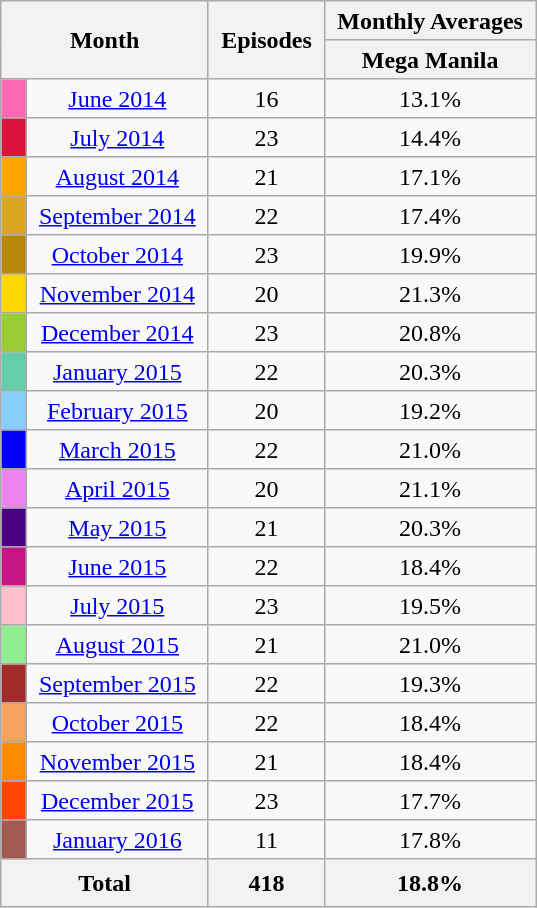<table class="wikitable plainrowheaders" style="text-align: center; line-height:25px;">
<tr class="wikitable" style="text-align: center;">
<th colspan="2" rowspan="2" style="padding: 0 8px;">Month</th>
<th rowspan="2" style="padding: 0 8px;">Episodes</th>
<th colspan="2" style="padding: 0 8px;">Monthly Averages</th>
</tr>
<tr>
<th style="padding: 0 8px;">Mega Manila</th>
</tr>
<tr>
<td style="padding: 0 8px; background:#FF69B4;"></td>
<td style="padding: 0 8px;" '><a href='#'>June 2014</a></td>
<td style="padding: 0 8px;">16</td>
<td style="padding: 0 8px;">13.1%</td>
</tr>
<tr>
<td style="padding: 0 8px; background:#DC143C;"></td>
<td style="padding: 0 8px;" '><a href='#'>July 2014</a></td>
<td style="padding: 0 8px;">23</td>
<td style="padding: 0 8px;">14.4%</td>
</tr>
<tr>
<td style="padding: 0 8px; background:#FFA500;"></td>
<td style="padding: 0 8px;" '><a href='#'>August 2014</a></td>
<td style="padding: 0 8px;">21</td>
<td style="padding: 0 8px;">17.1%</td>
</tr>
<tr>
<td style="padding: 0 8px; background:#DAA520;"></td>
<td style="padding: 0 8px;" '><a href='#'>September 2014</a></td>
<td style="padding: 0 8px;">22</td>
<td style="padding: 0 8px;">17.4%</td>
</tr>
<tr>
<td style="padding: 0 8px; background:#B8860B;"></td>
<td style="padding: 0 8px;" '><a href='#'>October 2014</a></td>
<td style="padding: 0 8px;">23</td>
<td style="padding: 0 8px;">19.9%</td>
</tr>
<tr>
<td style="padding: 0 8px; background:#FFD700;"></td>
<td style="padding: 0 8px;" '><a href='#'>November 2014</a></td>
<td style="padding: 0 8px;">20</td>
<td style="padding: 0 8px;">21.3%</td>
</tr>
<tr>
<td style="padding: 0 8px; background:#9ACD32;"></td>
<td style="padding: 0 8px;" '><a href='#'>December 2014</a></td>
<td style="padding: 0 8px;">23</td>
<td style="padding: 0 8px;">20.8%</td>
</tr>
<tr>
<td style="padding: 0 8px; background:#66CDAA;"></td>
<td style="padding: 0 8px;" '><a href='#'>January 2015</a></td>
<td style="padding: 0 8px;">22</td>
<td style="padding: 0 8px;">20.3%</td>
</tr>
<tr>
<td style="padding: 0 8px; background:#87CEFA;"></td>
<td style="padding: 0 8px;" '><a href='#'>February 2015</a></td>
<td style="padding: 0 8px;">20</td>
<td style="padding: 0 8px;">19.2%</td>
</tr>
<tr>
<td style="padding: 0 8px; background:#0000FF;"></td>
<td style="padding: 0 8px;" '><a href='#'>March 2015</a></td>
<td style="padding: 0 8px;">22</td>
<td style="padding: 0 8px;">21.0%</td>
</tr>
<tr>
<td style="padding: 0 8px; background:#EE82EE;"></td>
<td style="padding: 0 8px;" '><a href='#'>April 2015</a></td>
<td style="padding: 0 8px;">20</td>
<td style="padding: 0 8px;">21.1%</td>
</tr>
<tr>
<td style="padding: 0 8px; background:#4B0082;"></td>
<td style="padding: 0 8px;" '><a href='#'>May 2015</a></td>
<td style="padding: 0 8px;">21</td>
<td style="padding: 0 8px;">20.3%</td>
</tr>
<tr>
<td style="padding: 0 8px; background:#C71585;"></td>
<td style="padding: 0 8px;" '><a href='#'>June 2015</a></td>
<td style="padding: 0 8px;">22</td>
<td style="padding: 0 8px;">18.4%</td>
</tr>
<tr>
<td style="padding: 0 8px; background:#FFC0CB;"></td>
<td style="padding: 0 8px;" '><a href='#'>July 2015</a></td>
<td style="padding: 0 8px;">23</td>
<td style="padding: 0 8px;">19.5%</td>
</tr>
<tr>
<td style="padding: 0 8px; background:#90EE90;"></td>
<td style="padding: 0 8px;" '><a href='#'>August 2015</a></td>
<td style="padding: 0 8px;">21</td>
<td style="padding: 0 8px;">21.0%</td>
</tr>
<tr>
<td style="padding: 0 8px; background:#A52A2A;"></td>
<td style="padding: 0 8px;" '><a href='#'>September 2015</a></td>
<td style="padding: 0 8px;">22</td>
<td style="padding: 0 8px;">19.3%</td>
</tr>
<tr>
<td style="padding: 0 8px; background:#F4A460;"></td>
<td style="padding: 0 8px;" '><a href='#'>October 2015</a></td>
<td style="padding: 0 8px;">22</td>
<td style="padding: 0 8px;">18.4%</td>
</tr>
<tr>
<td style="padding: 0 8px; background:#FF8C00;"></td>
<td style="padding: 0 8px;" '><a href='#'>November 2015</a></td>
<td style="padding: 0 8px;">21</td>
<td style="padding: 0 8px;">18.4%</td>
</tr>
<tr>
<td style="padding: 0 8px; background:#FF4500;"></td>
<td style="padding: 0 8px;" '><a href='#'>December 2015</a></td>
<td style="padding: 0 8px;">23</td>
<td style="padding: 0 8px;">17.7%</td>
</tr>
<tr>
<td style="padding: 0 8px; background:#A45A52;"></td>
<td style="padding: 0 8px;" '><a href='#'>January 2016</a></td>
<td style="padding: 0 8px;">11</td>
<td style="padding: 0 8px;">17.8%</td>
</tr>
<tr>
<th colspan="2">Total</th>
<th colspan="1">418</th>
<th colspan="2">18.8%</th>
</tr>
</table>
